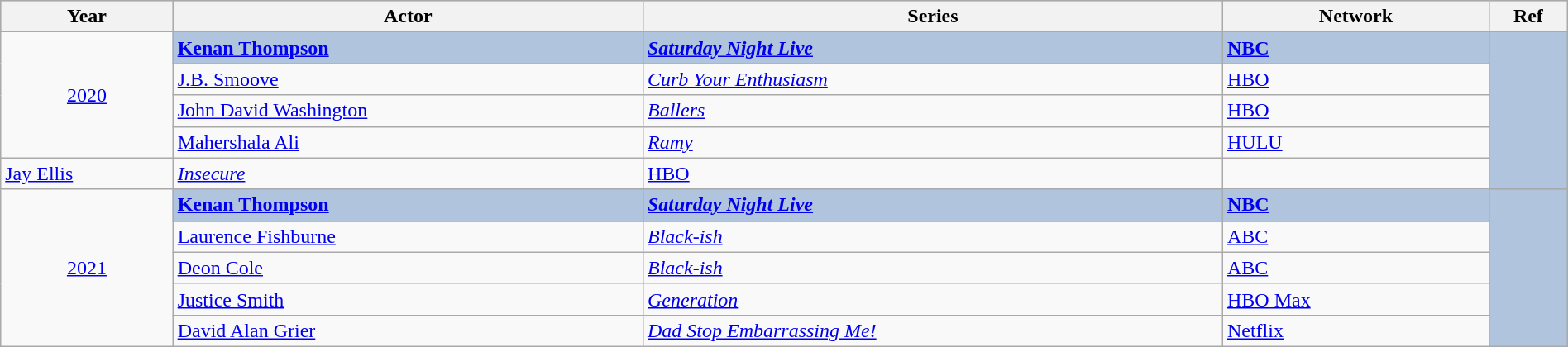<table class="wikitable" style="width:100%;">
<tr style="background:#bebebe;">
<th style="width:11%;">Year</th>
<th style="width:30%;">Actor</th>
<th style="width:37%;">Series</th>
<th style="width:17%;">Network</th>
<th style="width:5%;">Ref</th>
</tr>
<tr>
<td rowspan="6" align="center"><a href='#'>2020</a></td>
</tr>
<tr style="background:#B0C4DE">
<td><strong><a href='#'>Kenan Thompson</a></strong></td>
<td><strong><em><a href='#'>Saturday Night Live</a></em></strong></td>
<td><strong><a href='#'>NBC</a></strong></td>
<td rowspan="6" align="center"></td>
</tr>
<tr>
</tr>
<tr>
<td><a href='#'>J.B. Smoove</a></td>
<td><em><a href='#'>Curb Your Enthusiasm</a></em></td>
<td><a href='#'>HBO</a></td>
</tr>
<tr>
<td><a href='#'>John David Washington</a></td>
<td><em><a href='#'>Ballers</a></em></td>
<td><a href='#'>HBO</a></td>
</tr>
<tr>
<td><a href='#'>Mahershala Ali</a></td>
<td><em><a href='#'>Ramy</a></em></td>
<td><a href='#'>HULU</a></td>
</tr>
<tr>
<td><a href='#'>Jay Ellis</a></td>
<td><em><a href='#'>Insecure</a></em></td>
<td><a href='#'>HBO</a></td>
</tr>
<tr>
<td rowspan="7" align="center"><a href='#'>2021</a></td>
</tr>
<tr style="background:#B0C4DE">
<td><strong><a href='#'>Kenan Thompson</a></strong></td>
<td><strong><em><a href='#'>Saturday Night Live</a></em></strong></td>
<td><strong><a href='#'>NBC</a></strong></td>
<td rowspan="6" align="center"></td>
</tr>
<tr>
</tr>
<tr>
<td><a href='#'>Laurence Fishburne</a></td>
<td><em><a href='#'>Black-ish</a></em></td>
<td><a href='#'>ABC</a></td>
</tr>
<tr>
<td><a href='#'>Deon Cole</a></td>
<td><em><a href='#'>Black-ish</a></em></td>
<td><a href='#'>ABC</a></td>
</tr>
<tr>
<td><a href='#'>Justice Smith</a></td>
<td><em><a href='#'>Generation</a></em></td>
<td><a href='#'>HBO Max</a></td>
</tr>
<tr>
<td><a href='#'>David Alan Grier</a></td>
<td><em><a href='#'>Dad Stop Embarrassing Me!</a></em></td>
<td><a href='#'>Netflix</a></td>
</tr>
</table>
